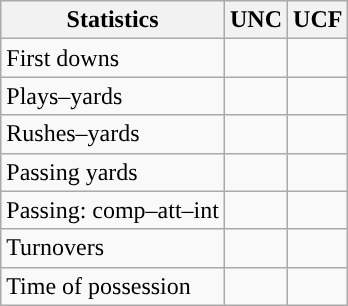<table class="wikitable" style="float:left">
<tr>
<th>Statistics</th>
<th>UNC</th>
<th>UCF</th>
</tr>
<tr>
<td>First downs</td>
<td></td>
<td></td>
</tr>
<tr>
<td>Plays–yards</td>
<td></td>
<td></td>
</tr>
<tr>
<td>Rushes–yards</td>
<td></td>
<td></td>
</tr>
<tr>
<td>Passing yards</td>
<td></td>
<td></td>
</tr>
<tr>
<td>Passing: comp–att–int</td>
<td></td>
<td></td>
</tr>
<tr>
<td>Turnovers</td>
<td></td>
<td></td>
</tr>
<tr>
<td>Time of possession</td>
<td></td>
<td></td>
</tr>
</table>
